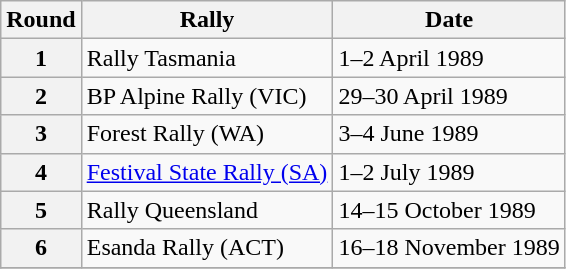<table class="wikitable" border="1">
<tr>
<th>Round</th>
<th>Rally</th>
<th>Date</th>
</tr>
<tr>
<th>1</th>
<td>Rally Tasmania</td>
<td>1–2 April 1989</td>
</tr>
<tr>
<th>2</th>
<td>BP Alpine Rally (VIC)</td>
<td>29–30 April 1989</td>
</tr>
<tr>
<th>3</th>
<td>Forest Rally (WA)</td>
<td>3–4 June 1989</td>
</tr>
<tr>
<th>4</th>
<td><a href='#'>Festival State Rally (SA)</a></td>
<td>1–2 July 1989</td>
</tr>
<tr>
<th>5</th>
<td>Rally Queensland</td>
<td>14–15 October 1989</td>
</tr>
<tr>
<th>6</th>
<td>Esanda Rally (ACT)</td>
<td>16–18 November 1989</td>
</tr>
<tr>
</tr>
</table>
